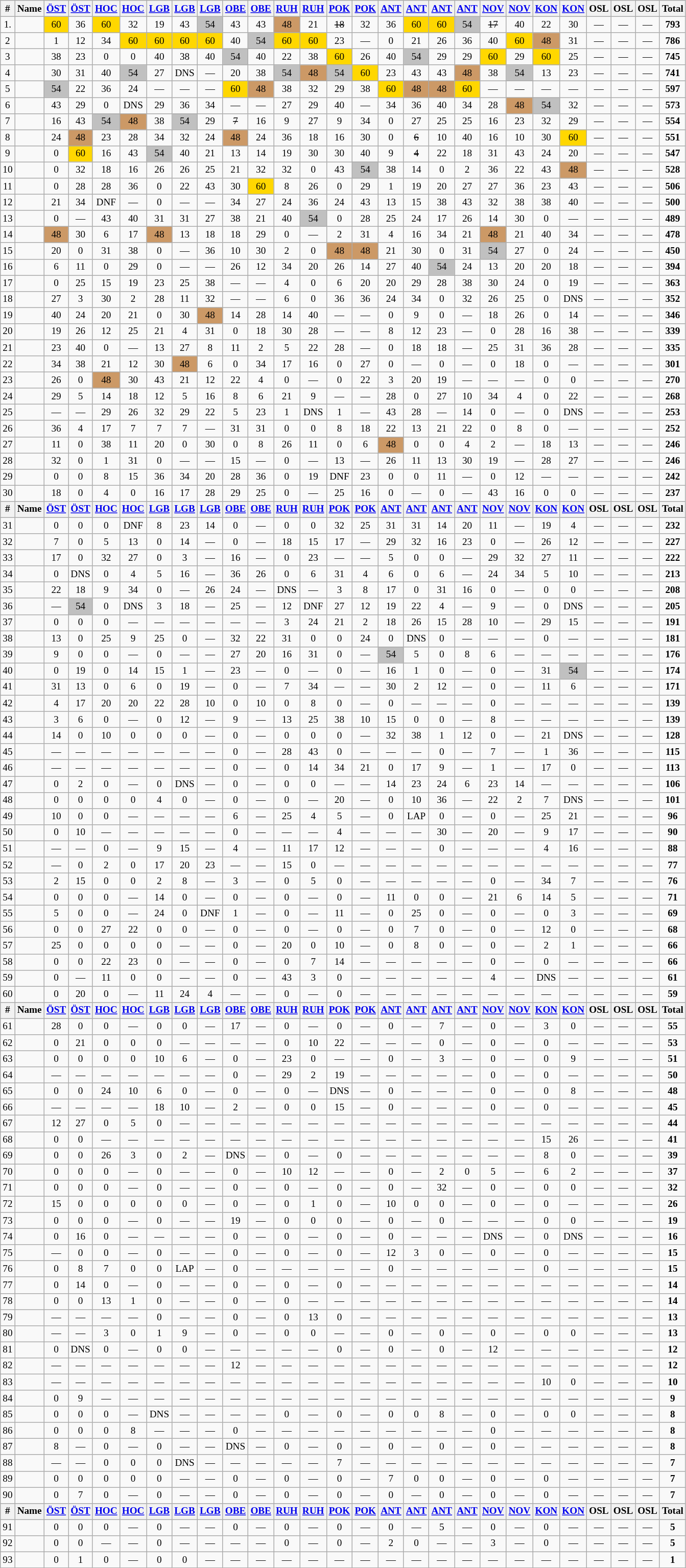<table class="wikitable"  style="text-align:center; font-size: 80%;">
<tr>
<th>#</th>
<th>Name</th>
<th><a href='#'>ÖST</a> <br> </th>
<th><a href='#'>ÖST</a> <br> </th>
<th><a href='#'>HOC</a> <br> </th>
<th><a href='#'>HOC</a> <br> </th>
<th><a href='#'>LGB</a> <br> </th>
<th><a href='#'>LGB</a> <br> </th>
<th><a href='#'>LGB</a> <br> </th>
<th><a href='#'>OBE</a> <br> </th>
<th><a href='#'>OBE</a> <br> </th>
<th><a href='#'>RUH</a> <br> </th>
<th><a href='#'>RUH</a> <br> </th>
<th><a href='#'>POK</a> <br> </th>
<th><a href='#'>POK</a> <br> </th>
<th><a href='#'>ANT</a> <br> </th>
<th><a href='#'>ANT</a> <br> </th>
<th><a href='#'>ANT</a> <br> </th>
<th><a href='#'>ANT</a> <br> </th>
<th><a href='#'>NOV</a> <br> </th>
<th><a href='#'>NOV</a> <br> </th>
<th><a href='#'>KON</a> <br> </th>
<th><a href='#'>KON</a> <br> </th>
<th>OSL <br> </th>
<th>OSL <br> </th>
<th>OSL <br> </th>
<th><strong>Total</strong> </th>
</tr>
<tr>
<td>1.</td>
<td align="left"></td>
<td bgcolor="gold">60</td>
<td>36</td>
<td bgcolor="gold">60</td>
<td>32</td>
<td>19</td>
<td>43</td>
<td bgcolor="silver">54</td>
<td>43</td>
<td>43</td>
<td bgcolor="CC9966">48</td>
<td>21</td>
<td><s>18</s></td>
<td>32</td>
<td>36</td>
<td bgcolor="gold">60</td>
<td bgcolor="gold">60</td>
<td bgcolor="silver">54</td>
<td><s>17</s></td>
<td>40</td>
<td>22</td>
<td>30</td>
<td>—</td>
<td>—</td>
<td>—</td>
<td><strong>793</strong></td>
</tr>
<tr>
<td>2</td>
<td align="left"></td>
<td>1</td>
<td>12</td>
<td>34</td>
<td bgcolor="gold">60</td>
<td bgcolor="gold">60</td>
<td bgcolor="gold">60</td>
<td bgcolor="gold">60</td>
<td>40</td>
<td bgcolor="silver">54</td>
<td bgcolor="gold">60</td>
<td bgcolor="gold">60</td>
<td>23</td>
<td>—</td>
<td>0</td>
<td>21</td>
<td>26</td>
<td>36</td>
<td>40</td>
<td bgcolor="gold">60</td>
<td bgcolor="CC9966">48</td>
<td>31</td>
<td>—</td>
<td>—</td>
<td>—</td>
<td><strong>786</strong></td>
</tr>
<tr>
<td>3</td>
<td align="left"></td>
<td>38</td>
<td>23</td>
<td>0</td>
<td>0</td>
<td>40</td>
<td>38</td>
<td>40</td>
<td bgcolor="silver">54</td>
<td>40</td>
<td>22</td>
<td>38</td>
<td bgcolor="gold">60</td>
<td>26</td>
<td>40</td>
<td bgcolor="silver">54</td>
<td>29</td>
<td>29</td>
<td bgcolor="gold">60</td>
<td>29</td>
<td bgcolor="gold">60</td>
<td>25</td>
<td>—</td>
<td>—</td>
<td>—</td>
<td><strong>745</strong></td>
</tr>
<tr>
<td>4</td>
<td align="left"></td>
<td>30</td>
<td>31</td>
<td>40</td>
<td bgcolor="silver">54</td>
<td>27</td>
<td>DNS</td>
<td>—</td>
<td>20</td>
<td>38</td>
<td bgcolor="silver">54</td>
<td bgcolor="CC9966">48</td>
<td bgcolor="silver">54</td>
<td bgcolor="gold">60</td>
<td>23</td>
<td>43</td>
<td>43</td>
<td bgcolor="CC9966">48</td>
<td>38</td>
<td bgcolor="silver">54</td>
<td>13</td>
<td>23</td>
<td>—</td>
<td>—</td>
<td>—</td>
<td><strong>741</strong></td>
</tr>
<tr>
<td>5</td>
<td align="left"></td>
<td bgcolor="silver">54</td>
<td>22</td>
<td>36</td>
<td>24</td>
<td>—</td>
<td>—</td>
<td>—</td>
<td bgcolor="gold">60</td>
<td bgcolor="CC9966">48</td>
<td>38</td>
<td>32</td>
<td>29</td>
<td>38</td>
<td bgcolor="gold">60</td>
<td bgcolor="CC9966">48</td>
<td bgcolor="CC9966">48</td>
<td bgcolor="gold">60</td>
<td>—</td>
<td>—</td>
<td>—</td>
<td>—</td>
<td>—</td>
<td>—</td>
<td>—</td>
<td><strong>597</strong></td>
</tr>
<tr>
<td>6</td>
<td align="left"></td>
<td>43</td>
<td>29</td>
<td>0</td>
<td>DNS</td>
<td>29</td>
<td>36</td>
<td>34</td>
<td>—</td>
<td>—</td>
<td>27</td>
<td>29</td>
<td>40</td>
<td>—</td>
<td>34</td>
<td>36</td>
<td>40</td>
<td>34</td>
<td>28</td>
<td bgcolor="CC9966">48</td>
<td bgcolor="silver">54</td>
<td>32</td>
<td>—</td>
<td>—</td>
<td>—</td>
<td><strong>573</strong></td>
</tr>
<tr>
<td>7</td>
<td align="left"></td>
<td>16</td>
<td>43</td>
<td bgcolor="silver">54</td>
<td bgcolor="CC9966">48</td>
<td>38</td>
<td bgcolor="silver">54</td>
<td>29</td>
<td><s>7</s></td>
<td>16</td>
<td>9</td>
<td>27</td>
<td>9</td>
<td>34</td>
<td>0</td>
<td>27</td>
<td>25</td>
<td>25</td>
<td>16</td>
<td>23</td>
<td>32</td>
<td>29</td>
<td>—</td>
<td>—</td>
<td>—</td>
<td><strong>554</strong></td>
</tr>
<tr>
<td>8</td>
<td align="left"></td>
<td>24</td>
<td bgcolor="CC9966">48</td>
<td>23</td>
<td>28</td>
<td>34</td>
<td>32</td>
<td>24</td>
<td bgcolor="CC9966">48</td>
<td>24</td>
<td>36</td>
<td>18</td>
<td>16</td>
<td>30</td>
<td>0</td>
<td><s>6</s></td>
<td>10</td>
<td>40</td>
<td>16</td>
<td>10</td>
<td>30</td>
<td bgcolor="gold">60</td>
<td>—</td>
<td>—</td>
<td>—</td>
<td><strong>551</strong></td>
</tr>
<tr>
<td>9</td>
<td align="left"></td>
<td>0</td>
<td bgcolor="gold">60</td>
<td>16</td>
<td>43</td>
<td bgcolor="silver">54</td>
<td>40</td>
<td>21</td>
<td>13</td>
<td>14</td>
<td>19</td>
<td>30</td>
<td>30</td>
<td>40</td>
<td>9</td>
<td><s>4</s></td>
<td>22</td>
<td>18</td>
<td>31</td>
<td>43</td>
<td>24</td>
<td>20</td>
<td>—</td>
<td>—</td>
<td>—</td>
<td><strong>547</strong></td>
</tr>
<tr>
<td>10</td>
<td align="left"></td>
<td>0</td>
<td>32</td>
<td>18</td>
<td>16</td>
<td>26</td>
<td>26</td>
<td>25</td>
<td>21</td>
<td>32</td>
<td>32</td>
<td>0</td>
<td>43</td>
<td bgcolor="silver">54</td>
<td>38</td>
<td>14</td>
<td>0</td>
<td>2</td>
<td>36</td>
<td>22</td>
<td>43</td>
<td bgcolor="CC9966">48</td>
<td>—</td>
<td>—</td>
<td>—</td>
<td><strong>528</strong></td>
</tr>
<tr>
<td>11</td>
<td align="left"></td>
<td>0</td>
<td>28</td>
<td>28</td>
<td>36</td>
<td>0</td>
<td>22</td>
<td>43</td>
<td>30</td>
<td bgcolor="gold">60</td>
<td>8</td>
<td>26</td>
<td>0</td>
<td>29</td>
<td>1</td>
<td>19</td>
<td>20</td>
<td>27</td>
<td>27</td>
<td>36</td>
<td>23</td>
<td>43</td>
<td>—</td>
<td>—</td>
<td>—</td>
<td><strong>506</strong></td>
</tr>
<tr>
<td>12</td>
<td align="left"></td>
<td>21</td>
<td>34</td>
<td>DNF</td>
<td>—</td>
<td>0</td>
<td>—</td>
<td>—</td>
<td>34</td>
<td>27</td>
<td>24</td>
<td>36</td>
<td>24</td>
<td>43</td>
<td>13</td>
<td>15</td>
<td>38</td>
<td>43</td>
<td>32</td>
<td>38</td>
<td>38</td>
<td>40</td>
<td>—</td>
<td>—</td>
<td>—</td>
<td><strong>500</strong></td>
</tr>
<tr>
<td>13</td>
<td align="left"></td>
<td>0</td>
<td>—</td>
<td>43</td>
<td>40</td>
<td>31</td>
<td>31</td>
<td>27</td>
<td>38</td>
<td>21</td>
<td>40</td>
<td bgcolor="silver">54</td>
<td>0</td>
<td>28</td>
<td>25</td>
<td>24</td>
<td>17</td>
<td>26</td>
<td>14</td>
<td>30</td>
<td>0</td>
<td>—</td>
<td>—</td>
<td>—</td>
<td>—</td>
<td><strong>489</strong></td>
</tr>
<tr>
<td>14</td>
<td align="left"></td>
<td bgcolor="CC9966">48</td>
<td>30</td>
<td>6</td>
<td>17</td>
<td bgcolor="CC9966">48</td>
<td>13</td>
<td>18</td>
<td>18</td>
<td>29</td>
<td>0</td>
<td>—</td>
<td>2</td>
<td>31</td>
<td>4</td>
<td>16</td>
<td>34</td>
<td>21</td>
<td bgcolor="CC9966">48</td>
<td>21</td>
<td>40</td>
<td>34</td>
<td>—</td>
<td>—</td>
<td>—</td>
<td><strong>478</strong></td>
</tr>
<tr>
<td>15</td>
<td align="left"></td>
<td>20</td>
<td>0</td>
<td>31</td>
<td>38</td>
<td>0</td>
<td>—</td>
<td>36</td>
<td>10</td>
<td>30</td>
<td>2</td>
<td>0</td>
<td bgcolor="CC9966">48</td>
<td bgcolor="CC9966">48</td>
<td>21</td>
<td>30</td>
<td>0</td>
<td>31</td>
<td bgcolor="silver">54</td>
<td>27</td>
<td>0</td>
<td>24</td>
<td>—</td>
<td>—</td>
<td>—</td>
<td><strong>450</strong></td>
</tr>
<tr>
<td>16</td>
<td align="left"></td>
<td>6</td>
<td>11</td>
<td>0</td>
<td>29</td>
<td>0</td>
<td>—</td>
<td>—</td>
<td>26</td>
<td>12</td>
<td>34</td>
<td>20</td>
<td>26</td>
<td>14</td>
<td>27</td>
<td>40</td>
<td bgcolor=silver>54</td>
<td>24</td>
<td>13</td>
<td>20</td>
<td>20</td>
<td>18</td>
<td>—</td>
<td>—</td>
<td>—</td>
<td><strong>394</strong></td>
</tr>
<tr>
<td>17</td>
<td align="left"></td>
<td>0</td>
<td>25</td>
<td>15</td>
<td>19</td>
<td>23</td>
<td>25</td>
<td>38</td>
<td>—</td>
<td>—</td>
<td>4</td>
<td>0</td>
<td>6</td>
<td>20</td>
<td>20</td>
<td>29</td>
<td>28</td>
<td>38</td>
<td>30</td>
<td>24</td>
<td>0</td>
<td>19</td>
<td>—</td>
<td>—</td>
<td>—</td>
<td><strong>363</strong></td>
</tr>
<tr>
<td>18</td>
<td align="left"></td>
<td>27</td>
<td>3</td>
<td>30</td>
<td>2</td>
<td>28</td>
<td>11</td>
<td>32</td>
<td>—</td>
<td>—</td>
<td>6</td>
<td>0</td>
<td>36</td>
<td>36</td>
<td>24</td>
<td>34</td>
<td>0</td>
<td>32</td>
<td>26</td>
<td>25</td>
<td>0</td>
<td>DNS</td>
<td>—</td>
<td>—</td>
<td>—</td>
<td><strong>352</strong></td>
</tr>
<tr>
<td>19</td>
<td align="left"></td>
<td>40</td>
<td>24</td>
<td>20</td>
<td>21</td>
<td>0</td>
<td>30</td>
<td bgcolor="CC9966">48</td>
<td>14</td>
<td>28</td>
<td>14</td>
<td>40</td>
<td>—</td>
<td>—</td>
<td>0</td>
<td>9</td>
<td>0</td>
<td>—</td>
<td>18</td>
<td>26</td>
<td>0</td>
<td>14</td>
<td>—</td>
<td>—</td>
<td>—</td>
<td><strong>346</strong></td>
</tr>
<tr>
<td>20</td>
<td align="left"></td>
<td>19</td>
<td>26</td>
<td>12</td>
<td>25</td>
<td>21</td>
<td>4</td>
<td>31</td>
<td>0</td>
<td>18</td>
<td>30</td>
<td>28</td>
<td>—</td>
<td>—</td>
<td>8</td>
<td>12</td>
<td>23</td>
<td>—</td>
<td>0</td>
<td>28</td>
<td>16</td>
<td>38</td>
<td>—</td>
<td>—</td>
<td>—</td>
<td><strong>339</strong></td>
</tr>
<tr>
<td>21</td>
<td align="left"></td>
<td>23</td>
<td>40</td>
<td>0</td>
<td>—</td>
<td>13</td>
<td>27</td>
<td>8</td>
<td>11</td>
<td>2</td>
<td>5</td>
<td>22</td>
<td>28</td>
<td>—</td>
<td>0</td>
<td>18</td>
<td>18</td>
<td>—</td>
<td>25</td>
<td>31</td>
<td>36</td>
<td>28</td>
<td>—</td>
<td>—</td>
<td>—</td>
<td><strong>335</strong></td>
</tr>
<tr>
<td>22</td>
<td align="left"></td>
<td>34</td>
<td>38</td>
<td>21</td>
<td>12</td>
<td>30</td>
<td bgcolor="CC9966">48</td>
<td>6</td>
<td>0</td>
<td>34</td>
<td>17</td>
<td>16</td>
<td>0</td>
<td>27</td>
<td>0</td>
<td>—</td>
<td>0</td>
<td>—</td>
<td>0</td>
<td>18</td>
<td>0</td>
<td>—</td>
<td>—</td>
<td>—</td>
<td>—</td>
<td><strong>301</strong></td>
</tr>
<tr>
<td>23</td>
<td align="left"></td>
<td>26</td>
<td>0</td>
<td bgcolor="CC9966">48</td>
<td>30</td>
<td>43</td>
<td>21</td>
<td>12</td>
<td>22</td>
<td>4</td>
<td>0</td>
<td>—</td>
<td>0</td>
<td>22</td>
<td>3</td>
<td>20</td>
<td>19</td>
<td>—</td>
<td>—</td>
<td>—</td>
<td>0</td>
<td>0</td>
<td>—</td>
<td>—</td>
<td>—</td>
<td><strong>270</strong></td>
</tr>
<tr>
<td>24</td>
<td align="left"></td>
<td>29</td>
<td>5</td>
<td>14</td>
<td>18</td>
<td>12</td>
<td>5</td>
<td>16</td>
<td>8</td>
<td>6</td>
<td>21</td>
<td>9</td>
<td>—</td>
<td>—</td>
<td>28</td>
<td>0</td>
<td>27</td>
<td>10</td>
<td>34</td>
<td>4</td>
<td>0</td>
<td>22</td>
<td>—</td>
<td>—</td>
<td>—</td>
<td><strong>268</strong></td>
</tr>
<tr>
<td>25</td>
<td align="left"></td>
<td>—</td>
<td>—</td>
<td>29</td>
<td>26</td>
<td>32</td>
<td>29</td>
<td>22</td>
<td>5</td>
<td>23</td>
<td>1</td>
<td>DNS</td>
<td>1</td>
<td>—</td>
<td>43</td>
<td>28</td>
<td>—</td>
<td>14</td>
<td>0</td>
<td>—</td>
<td>0</td>
<td>DNS</td>
<td>—</td>
<td>—</td>
<td>—</td>
<td><strong>253</strong></td>
</tr>
<tr>
<td>26</td>
<td align="left"></td>
<td>36</td>
<td>4</td>
<td>17</td>
<td>7</td>
<td>7</td>
<td>7</td>
<td>—</td>
<td>31</td>
<td>31</td>
<td>0</td>
<td>0</td>
<td>8</td>
<td>18</td>
<td>22</td>
<td>13</td>
<td>21</td>
<td>22</td>
<td>0</td>
<td>8</td>
<td>0</td>
<td>—</td>
<td>—</td>
<td>—</td>
<td>—</td>
<td><strong>252</strong></td>
</tr>
<tr>
<td>27</td>
<td align="left"></td>
<td>11</td>
<td>0</td>
<td>38</td>
<td>11</td>
<td>20</td>
<td>0</td>
<td>30</td>
<td>0</td>
<td>8</td>
<td>26</td>
<td>11</td>
<td>0</td>
<td>6</td>
<td bgcolor="CC9966">48</td>
<td>0</td>
<td>0</td>
<td>4</td>
<td>2</td>
<td>—</td>
<td>18</td>
<td>13</td>
<td>—</td>
<td>—</td>
<td>—</td>
<td><strong>246</strong></td>
</tr>
<tr>
<td>28</td>
<td align="left"></td>
<td>32</td>
<td>0</td>
<td>1</td>
<td>31</td>
<td>0</td>
<td>—</td>
<td>—</td>
<td>15</td>
<td>—</td>
<td>0</td>
<td>—</td>
<td>13</td>
<td>—</td>
<td>26</td>
<td>11</td>
<td>13</td>
<td>30</td>
<td>19</td>
<td>—</td>
<td>28</td>
<td>27</td>
<td>—</td>
<td>—</td>
<td>—</td>
<td><strong>246</strong></td>
</tr>
<tr>
<td>29</td>
<td align="left"></td>
<td>0</td>
<td>0</td>
<td>8</td>
<td>15</td>
<td>36</td>
<td>34</td>
<td>20</td>
<td>28</td>
<td>36</td>
<td>0</td>
<td>19</td>
<td>DNF</td>
<td>23</td>
<td>0</td>
<td>0</td>
<td>11</td>
<td>—</td>
<td>0</td>
<td>12</td>
<td>—</td>
<td>—</td>
<td>—</td>
<td>—</td>
<td>—</td>
<td><strong>242</strong></td>
</tr>
<tr>
<td>30</td>
<td align="left"></td>
<td>18</td>
<td>0</td>
<td>4</td>
<td>0</td>
<td>16</td>
<td>17</td>
<td>28</td>
<td>29</td>
<td>25</td>
<td>0</td>
<td>—</td>
<td>25</td>
<td>16</td>
<td>0</td>
<td>—</td>
<td>0</td>
<td>—</td>
<td>43</td>
<td>16</td>
<td>0</td>
<td>0</td>
<td>—</td>
<td>—</td>
<td>—</td>
<td><strong>237</strong></td>
</tr>
<tr>
<th>#</th>
<th>Name</th>
<th><a href='#'>ÖST</a> <br> </th>
<th><a href='#'>ÖST</a> <br> </th>
<th><a href='#'>HOC</a> <br> </th>
<th><a href='#'>HOC</a> <br> </th>
<th><a href='#'>LGB</a> <br> </th>
<th><a href='#'>LGB</a> <br> </th>
<th><a href='#'>LGB</a> <br> </th>
<th><a href='#'>OBE</a> <br> </th>
<th><a href='#'>OBE</a> <br> </th>
<th><a href='#'>RUH</a> <br> </th>
<th><a href='#'>RUH</a> <br> </th>
<th><a href='#'>POK</a> <br> </th>
<th><a href='#'>POK</a> <br> </th>
<th><a href='#'>ANT</a> <br> </th>
<th><a href='#'>ANT</a> <br> </th>
<th><a href='#'>ANT</a> <br> </th>
<th><a href='#'>ANT</a> <br> </th>
<th><a href='#'>NOV</a> <br> </th>
<th><a href='#'>NOV</a> <br> </th>
<th><a href='#'>KON</a> <br> </th>
<th><a href='#'>KON</a> <br> </th>
<th>OSL <br> </th>
<th>OSL <br> </th>
<th>OSL <br> </th>
<th><strong>Total</strong></th>
</tr>
<tr>
<td>31</td>
<td align="left"></td>
<td>0</td>
<td>0</td>
<td>0</td>
<td>DNF</td>
<td>8</td>
<td>23</td>
<td>14</td>
<td>0</td>
<td>—</td>
<td>0</td>
<td>0</td>
<td>32</td>
<td>25</td>
<td>31</td>
<td>31</td>
<td>14</td>
<td>20</td>
<td>11</td>
<td>—</td>
<td>19</td>
<td>4</td>
<td>—</td>
<td>—</td>
<td>—</td>
<td><strong>232</strong></td>
</tr>
<tr>
<td>32</td>
<td align="left"></td>
<td>7</td>
<td>0</td>
<td>5</td>
<td>13</td>
<td>0</td>
<td>14</td>
<td>—</td>
<td>0</td>
<td>—</td>
<td>18</td>
<td>15</td>
<td>17</td>
<td>—</td>
<td>29</td>
<td>32</td>
<td>16</td>
<td>23</td>
<td>0</td>
<td>—</td>
<td>26</td>
<td>12</td>
<td>—</td>
<td>—</td>
<td>—</td>
<td><strong>227</strong></td>
</tr>
<tr>
<td>33</td>
<td align="left"></td>
<td>17</td>
<td>0</td>
<td>32</td>
<td>27</td>
<td>0</td>
<td>3</td>
<td>—</td>
<td>16</td>
<td>—</td>
<td>0</td>
<td>23</td>
<td>—</td>
<td>—</td>
<td>5</td>
<td>0</td>
<td>0</td>
<td>—</td>
<td>29</td>
<td>32</td>
<td>27</td>
<td>11</td>
<td>—</td>
<td>—</td>
<td>—</td>
<td><strong>222</strong></td>
</tr>
<tr>
<td>34</td>
<td align="left"></td>
<td>0</td>
<td>DNS</td>
<td>0</td>
<td>4</td>
<td>5</td>
<td>16</td>
<td>—</td>
<td>36</td>
<td>26</td>
<td>0</td>
<td>6</td>
<td>31</td>
<td>4</td>
<td>6</td>
<td>0</td>
<td>6</td>
<td>—</td>
<td>24</td>
<td>34</td>
<td>5</td>
<td>10</td>
<td>—</td>
<td>—</td>
<td>—</td>
<td><strong>213</strong></td>
</tr>
<tr>
<td>35</td>
<td align="left"></td>
<td>22</td>
<td>18</td>
<td>9</td>
<td>34</td>
<td>0</td>
<td>—</td>
<td>26</td>
<td>24</td>
<td>—</td>
<td>DNS</td>
<td>—</td>
<td>3</td>
<td>8</td>
<td>17</td>
<td>0</td>
<td>31</td>
<td>16</td>
<td>0</td>
<td>—</td>
<td>0</td>
<td>0</td>
<td>—</td>
<td>—</td>
<td>—</td>
<td><strong>208</strong></td>
</tr>
<tr>
<td>36</td>
<td align="left"></td>
<td>—</td>
<td bgcolor="silver">54</td>
<td>0</td>
<td>DNS</td>
<td>3</td>
<td>18</td>
<td>—</td>
<td>25</td>
<td>—</td>
<td>12</td>
<td>DNF</td>
<td>27</td>
<td>12</td>
<td>19</td>
<td>22</td>
<td>4</td>
<td>—</td>
<td>9</td>
<td>—</td>
<td>0</td>
<td>DNS</td>
<td>—</td>
<td>—</td>
<td>—</td>
<td><strong>205</strong></td>
</tr>
<tr>
<td>37</td>
<td align="left"></td>
<td>0</td>
<td>0</td>
<td>0</td>
<td>—</td>
<td>—</td>
<td>—</td>
<td>—</td>
<td>—</td>
<td>—</td>
<td>3</td>
<td>24</td>
<td>21</td>
<td>2</td>
<td>18</td>
<td>26</td>
<td>15</td>
<td>28</td>
<td>10</td>
<td>—</td>
<td>29</td>
<td>15</td>
<td>—</td>
<td>—</td>
<td>—</td>
<td><strong>191</strong></td>
</tr>
<tr>
<td>38</td>
<td align="left"></td>
<td>13</td>
<td>0</td>
<td>25</td>
<td>9</td>
<td>25</td>
<td>0</td>
<td>—</td>
<td>32</td>
<td>22</td>
<td>31</td>
<td>0</td>
<td>0</td>
<td>24</td>
<td>0</td>
<td>DNS</td>
<td>0</td>
<td>—</td>
<td>—</td>
<td>—</td>
<td>0</td>
<td>—</td>
<td>—</td>
<td>—</td>
<td>—</td>
<td><strong>181</strong></td>
</tr>
<tr>
<td>39</td>
<td align="left"></td>
<td>9</td>
<td>0</td>
<td>0</td>
<td>—</td>
<td>0</td>
<td>—</td>
<td>—</td>
<td>27</td>
<td>20</td>
<td>16</td>
<td>31</td>
<td>0</td>
<td>—</td>
<td bgcolor="silver">54</td>
<td>5</td>
<td>0</td>
<td>8</td>
<td>6</td>
<td>—</td>
<td>—</td>
<td>—</td>
<td>—</td>
<td>—</td>
<td>—</td>
<td><strong>176</strong></td>
</tr>
<tr>
<td>40</td>
<td align="left"></td>
<td>0</td>
<td>19</td>
<td>0</td>
<td>14</td>
<td>15</td>
<td>1</td>
<td>—</td>
<td>23</td>
<td>—</td>
<td>0</td>
<td>—</td>
<td>0</td>
<td>—</td>
<td>16</td>
<td>1</td>
<td>0</td>
<td>—</td>
<td>0</td>
<td>—</td>
<td>31</td>
<td bgcolor="silver">54</td>
<td>—</td>
<td>—</td>
<td>—</td>
<td><strong>174</strong></td>
</tr>
<tr>
<td>41</td>
<td align="left"></td>
<td>31</td>
<td>13</td>
<td>0</td>
<td>6</td>
<td>0</td>
<td>19</td>
<td>—</td>
<td>0</td>
<td>—</td>
<td>7</td>
<td>34</td>
<td>—</td>
<td>—</td>
<td>30</td>
<td>2</td>
<td>12</td>
<td>—</td>
<td>0</td>
<td>—</td>
<td>11</td>
<td>6</td>
<td>—</td>
<td>—</td>
<td>—</td>
<td><strong>171</strong></td>
</tr>
<tr>
<td>42</td>
<td align="left"></td>
<td>4</td>
<td>17</td>
<td>20</td>
<td>20</td>
<td>22</td>
<td>28</td>
<td>10</td>
<td>0</td>
<td>10</td>
<td>0</td>
<td>8</td>
<td>0</td>
<td>—</td>
<td>0</td>
<td>—</td>
<td>—</td>
<td>—</td>
<td>0</td>
<td>—</td>
<td>—</td>
<td>—</td>
<td>—</td>
<td>—</td>
<td>—</td>
<td><strong>139</strong></td>
</tr>
<tr>
<td>43</td>
<td align="left"></td>
<td>3</td>
<td>6</td>
<td>0</td>
<td>—</td>
<td>0</td>
<td>12</td>
<td>—</td>
<td>9</td>
<td>—</td>
<td>13</td>
<td>25</td>
<td>38</td>
<td>10</td>
<td>15</td>
<td>0</td>
<td>0</td>
<td>—</td>
<td>8</td>
<td>—</td>
<td>—</td>
<td>—</td>
<td>—</td>
<td>—</td>
<td>—</td>
<td><strong>139</strong></td>
</tr>
<tr>
<td>44</td>
<td align="left"></td>
<td>14</td>
<td>0</td>
<td>10</td>
<td>0</td>
<td>0</td>
<td>0</td>
<td>—</td>
<td>0</td>
<td>—</td>
<td>0</td>
<td>0</td>
<td>0</td>
<td>—</td>
<td>32</td>
<td>38</td>
<td>1</td>
<td>12</td>
<td>0</td>
<td>—</td>
<td>21</td>
<td>DNS</td>
<td>—</td>
<td>—</td>
<td>—</td>
<td><strong>128</strong></td>
</tr>
<tr>
<td>45</td>
<td align="left"></td>
<td>—</td>
<td>—</td>
<td>—</td>
<td>—</td>
<td>—</td>
<td>—</td>
<td>—</td>
<td>0</td>
<td>—</td>
<td>28</td>
<td>43</td>
<td>0</td>
<td>—</td>
<td>—</td>
<td>—</td>
<td>0</td>
<td>—</td>
<td>7</td>
<td>—</td>
<td>1</td>
<td>36</td>
<td>—</td>
<td>—</td>
<td>—</td>
<td><strong>115</strong></td>
</tr>
<tr>
<td>46</td>
<td align="left"></td>
<td>—</td>
<td>—</td>
<td>—</td>
<td>—</td>
<td>—</td>
<td>—</td>
<td>—</td>
<td>0</td>
<td>—</td>
<td>0</td>
<td>14</td>
<td>34</td>
<td>21</td>
<td>0</td>
<td>17</td>
<td>9</td>
<td>—</td>
<td>1</td>
<td>—</td>
<td>17</td>
<td>0</td>
<td>—</td>
<td>—</td>
<td>—</td>
<td><strong>113</strong></td>
</tr>
<tr>
<td>47</td>
<td align="left"></td>
<td>0</td>
<td>2</td>
<td>0</td>
<td>—</td>
<td>0</td>
<td>DNS</td>
<td>—</td>
<td>0</td>
<td>—</td>
<td>0</td>
<td>0</td>
<td>—</td>
<td>—</td>
<td>14</td>
<td>23</td>
<td>24</td>
<td>6</td>
<td>23</td>
<td>14</td>
<td>—</td>
<td>—</td>
<td>—</td>
<td>—</td>
<td>—</td>
<td><strong>106</strong></td>
</tr>
<tr>
<td>48</td>
<td align="left"></td>
<td>0</td>
<td>0</td>
<td>0</td>
<td>0</td>
<td>4</td>
<td>0</td>
<td>—</td>
<td>0</td>
<td>—</td>
<td>0</td>
<td>—</td>
<td>20</td>
<td>—</td>
<td>0</td>
<td>10</td>
<td>36</td>
<td>—</td>
<td>22</td>
<td>2</td>
<td>7</td>
<td>DNS</td>
<td>—</td>
<td>—</td>
<td>—</td>
<td><strong>101</strong></td>
</tr>
<tr>
<td>49</td>
<td align="left"></td>
<td>10</td>
<td>0</td>
<td>0</td>
<td>—</td>
<td>—</td>
<td>—</td>
<td>—</td>
<td>6</td>
<td>—</td>
<td>25</td>
<td>4</td>
<td>5</td>
<td>—</td>
<td>0</td>
<td>LAP</td>
<td>0</td>
<td>—</td>
<td>0</td>
<td>—</td>
<td>25</td>
<td>21</td>
<td>—</td>
<td>—</td>
<td>—</td>
<td><strong>96</strong></td>
</tr>
<tr>
<td>50</td>
<td align="left"></td>
<td>0</td>
<td>10</td>
<td>—</td>
<td>—</td>
<td>—</td>
<td>—</td>
<td>—</td>
<td>0</td>
<td>—</td>
<td>—</td>
<td>—</td>
<td>4</td>
<td>—</td>
<td>—</td>
<td>—</td>
<td>30</td>
<td>—</td>
<td>20</td>
<td>—</td>
<td>9</td>
<td>17</td>
<td>—</td>
<td>—</td>
<td>—</td>
<td><strong>90</strong></td>
</tr>
<tr>
<td>51</td>
<td align="left"></td>
<td>—</td>
<td>—</td>
<td>0</td>
<td>—</td>
<td>9</td>
<td>15</td>
<td>—</td>
<td>4</td>
<td>—</td>
<td>11</td>
<td>17</td>
<td>12</td>
<td>—</td>
<td>—</td>
<td>—</td>
<td>0</td>
<td>—</td>
<td>—</td>
<td>—</td>
<td>4</td>
<td>16</td>
<td>—</td>
<td>—</td>
<td>—</td>
<td><strong>88</strong></td>
</tr>
<tr>
<td>52</td>
<td align="left"></td>
<td>—</td>
<td>0</td>
<td>2</td>
<td>0</td>
<td>17</td>
<td>20</td>
<td>23</td>
<td>—</td>
<td>—</td>
<td>15</td>
<td>0</td>
<td>—</td>
<td>—</td>
<td>—</td>
<td>—</td>
<td>—</td>
<td>—</td>
<td>—</td>
<td>—</td>
<td>—</td>
<td>—</td>
<td>—</td>
<td>—</td>
<td>—</td>
<td><strong>77</strong></td>
</tr>
<tr>
<td>53</td>
<td align="left"></td>
<td>2</td>
<td>15</td>
<td>0</td>
<td>0</td>
<td>2</td>
<td>8</td>
<td>—</td>
<td>3</td>
<td>—</td>
<td>0</td>
<td>5</td>
<td>0</td>
<td>—</td>
<td>—</td>
<td>—</td>
<td>—</td>
<td>—</td>
<td>0</td>
<td>—</td>
<td>34</td>
<td>7</td>
<td>—</td>
<td>—</td>
<td>—</td>
<td><strong>76</strong></td>
</tr>
<tr>
<td>54</td>
<td align="left"></td>
<td>0</td>
<td>0</td>
<td>0</td>
<td>—</td>
<td>14</td>
<td>0</td>
<td>—</td>
<td>0</td>
<td>—</td>
<td>0</td>
<td>—</td>
<td>0</td>
<td>—</td>
<td>11</td>
<td>0</td>
<td>0</td>
<td>—</td>
<td>21</td>
<td>6</td>
<td>14</td>
<td>5</td>
<td>—</td>
<td>—</td>
<td>—</td>
<td><strong>71</strong></td>
</tr>
<tr>
<td>55</td>
<td align="left"></td>
<td>5</td>
<td>0</td>
<td>0</td>
<td>—</td>
<td>24</td>
<td>0</td>
<td>DNF</td>
<td>1</td>
<td>—</td>
<td>0</td>
<td>—</td>
<td>11</td>
<td>—</td>
<td>0</td>
<td>25</td>
<td>0</td>
<td>—</td>
<td>0</td>
<td>—</td>
<td>0</td>
<td>3</td>
<td>—</td>
<td>—</td>
<td>—</td>
<td><strong>69</strong></td>
</tr>
<tr>
<td>56</td>
<td align="left"></td>
<td>0</td>
<td>0</td>
<td>27</td>
<td>22</td>
<td>0</td>
<td>0</td>
<td>—</td>
<td>0</td>
<td>—</td>
<td>0</td>
<td>—</td>
<td>0</td>
<td>—</td>
<td>0</td>
<td>7</td>
<td>0</td>
<td>—</td>
<td>0</td>
<td>—</td>
<td>12</td>
<td>0</td>
<td>—</td>
<td>—</td>
<td>—</td>
<td><strong>68</strong></td>
</tr>
<tr>
<td>57</td>
<td align="left"></td>
<td>25</td>
<td>0</td>
<td>0</td>
<td>0</td>
<td>0</td>
<td>—</td>
<td>—</td>
<td>0</td>
<td>—</td>
<td>20</td>
<td>0</td>
<td>10</td>
<td>—</td>
<td>0</td>
<td>8</td>
<td>0</td>
<td>—</td>
<td>0</td>
<td>—</td>
<td>2</td>
<td>1</td>
<td>—</td>
<td>—</td>
<td>—</td>
<td><strong>66</strong></td>
</tr>
<tr>
<td>58</td>
<td align="left"></td>
<td>0</td>
<td>0</td>
<td>22</td>
<td>23</td>
<td>0</td>
<td>—</td>
<td>—</td>
<td>0</td>
<td>—</td>
<td>0</td>
<td>7</td>
<td>14</td>
<td>—</td>
<td>—</td>
<td>—</td>
<td>—</td>
<td>—</td>
<td>0</td>
<td>—</td>
<td>0</td>
<td>—</td>
<td>—</td>
<td>—</td>
<td>—</td>
<td><strong>66</strong></td>
</tr>
<tr>
<td>59</td>
<td align="left"></td>
<td>0</td>
<td>—</td>
<td>11</td>
<td>0</td>
<td>0</td>
<td>—</td>
<td>—</td>
<td>0</td>
<td>—</td>
<td>43</td>
<td>3</td>
<td>0</td>
<td>—</td>
<td>—</td>
<td>—</td>
<td>—</td>
<td>—</td>
<td>4</td>
<td>—</td>
<td>DNS</td>
<td>—</td>
<td>—</td>
<td>—</td>
<td>—</td>
<td><strong>61</strong></td>
</tr>
<tr>
<td>60</td>
<td align="left"></td>
<td>0</td>
<td>20</td>
<td>0</td>
<td>—</td>
<td>11</td>
<td>24</td>
<td>4</td>
<td>—</td>
<td>—</td>
<td>0</td>
<td>—</td>
<td>0</td>
<td>—</td>
<td>—</td>
<td>—</td>
<td>—</td>
<td>—</td>
<td>—</td>
<td>—</td>
<td>—</td>
<td>—</td>
<td>—</td>
<td>—</td>
<td>—</td>
<td><strong>59</strong></td>
</tr>
<tr>
<th>#</th>
<th>Name</th>
<th><a href='#'>ÖST</a> <br> </th>
<th><a href='#'>ÖST</a> <br> </th>
<th><a href='#'>HOC</a> <br> </th>
<th><a href='#'>HOC</a> <br> </th>
<th><a href='#'>LGB</a> <br> </th>
<th><a href='#'>LGB</a> <br> </th>
<th><a href='#'>LGB</a> <br> </th>
<th><a href='#'>OBE</a> <br> </th>
<th><a href='#'>OBE</a> <br> </th>
<th><a href='#'>RUH</a> <br> </th>
<th><a href='#'>RUH</a> <br> </th>
<th><a href='#'>POK</a> <br> </th>
<th><a href='#'>POK</a> <br> </th>
<th><a href='#'>ANT</a> <br> </th>
<th><a href='#'>ANT</a> <br> </th>
<th><a href='#'>ANT</a> <br> </th>
<th><a href='#'>ANT</a> <br> </th>
<th><a href='#'>NOV</a> <br> </th>
<th><a href='#'>NOV</a> <br> </th>
<th><a href='#'>KON</a> <br> </th>
<th><a href='#'>KON</a> <br> </th>
<th>OSL <br> </th>
<th>OSL <br> </th>
<th>OSL <br> </th>
<th><strong>Total</strong></th>
</tr>
<tr>
<td>61</td>
<td align="left"></td>
<td>28</td>
<td>0</td>
<td>0</td>
<td>—</td>
<td>0</td>
<td>0</td>
<td>—</td>
<td>17</td>
<td>—</td>
<td>0</td>
<td>—</td>
<td>0</td>
<td>—</td>
<td>0</td>
<td>—</td>
<td>7</td>
<td>—</td>
<td>0</td>
<td>—</td>
<td>3</td>
<td>0</td>
<td>—</td>
<td>—</td>
<td>—</td>
<td><strong>55</strong></td>
</tr>
<tr>
<td>62</td>
<td align="left"></td>
<td>0</td>
<td>21</td>
<td>0</td>
<td>0</td>
<td>0</td>
<td>—</td>
<td>—</td>
<td>—</td>
<td>—</td>
<td>0</td>
<td>10</td>
<td>22</td>
<td>—</td>
<td>—</td>
<td>—</td>
<td>0</td>
<td>—</td>
<td>0</td>
<td>—</td>
<td>0</td>
<td>—</td>
<td>—</td>
<td>—</td>
<td>—</td>
<td><strong>53</strong></td>
</tr>
<tr>
<td>63</td>
<td align="left"></td>
<td>0</td>
<td>0</td>
<td>0</td>
<td>0</td>
<td>10</td>
<td>6</td>
<td>—</td>
<td>0</td>
<td>—</td>
<td>23</td>
<td>0</td>
<td>—</td>
<td>—</td>
<td>0</td>
<td>—</td>
<td>3</td>
<td>—</td>
<td>0</td>
<td>—</td>
<td>0</td>
<td>9</td>
<td>—</td>
<td>—</td>
<td>—</td>
<td><strong>51</strong></td>
</tr>
<tr>
<td>64</td>
<td align="left"></td>
<td>—</td>
<td>—</td>
<td>—</td>
<td>—</td>
<td>—</td>
<td>—</td>
<td>—</td>
<td>0</td>
<td>—</td>
<td>29</td>
<td>2</td>
<td>19</td>
<td>—</td>
<td>—</td>
<td>—</td>
<td>—</td>
<td>—</td>
<td>0</td>
<td>—</td>
<td>0</td>
<td>—</td>
<td>—</td>
<td>—</td>
<td>—</td>
<td><strong>50</strong></td>
</tr>
<tr>
<td>65</td>
<td align="left"></td>
<td>0</td>
<td>0</td>
<td>24</td>
<td>10</td>
<td>6</td>
<td>0</td>
<td>—</td>
<td>0</td>
<td>—</td>
<td>0</td>
<td>—</td>
<td>DNS</td>
<td>—</td>
<td>0</td>
<td>—</td>
<td>—</td>
<td>—</td>
<td>0</td>
<td>—</td>
<td>0</td>
<td>8</td>
<td>—</td>
<td>—</td>
<td>—</td>
<td><strong>48</strong></td>
</tr>
<tr>
<td>66</td>
<td align="left"></td>
<td>—</td>
<td>—</td>
<td>—</td>
<td>—</td>
<td>18</td>
<td>10</td>
<td>—</td>
<td>2</td>
<td>—</td>
<td>0</td>
<td>0</td>
<td>15</td>
<td>—</td>
<td>0</td>
<td>—</td>
<td>—</td>
<td>—</td>
<td>0</td>
<td>—</td>
<td>0</td>
<td>—</td>
<td>—</td>
<td>—</td>
<td>—</td>
<td><strong>45</strong></td>
</tr>
<tr>
<td>67</td>
<td align="left"></td>
<td>12</td>
<td>27</td>
<td>0</td>
<td>5</td>
<td>0</td>
<td>—</td>
<td>—</td>
<td>—</td>
<td>—</td>
<td>—</td>
<td>—</td>
<td>—</td>
<td>—</td>
<td>—</td>
<td>—</td>
<td>—</td>
<td>—</td>
<td>—</td>
<td>—</td>
<td>—</td>
<td>—</td>
<td>—</td>
<td>—</td>
<td>—</td>
<td><strong>44</strong></td>
</tr>
<tr>
<td>68</td>
<td align="left"></td>
<td>0</td>
<td>0</td>
<td>—</td>
<td>—</td>
<td>—</td>
<td>—</td>
<td>—</td>
<td>—</td>
<td>—</td>
<td>—</td>
<td>—</td>
<td>—</td>
<td>—</td>
<td>—</td>
<td>—</td>
<td>—</td>
<td>—</td>
<td>—</td>
<td>—</td>
<td>15</td>
<td>26</td>
<td>—</td>
<td>—</td>
<td>—</td>
<td><strong>41</strong></td>
</tr>
<tr>
<td>69</td>
<td align="left"></td>
<td>0</td>
<td>0</td>
<td>26</td>
<td>3</td>
<td>0</td>
<td>2</td>
<td>—</td>
<td>DNS</td>
<td>—</td>
<td>0</td>
<td>—</td>
<td>0</td>
<td>—</td>
<td>—</td>
<td>—</td>
<td>—</td>
<td>—</td>
<td>—</td>
<td>—</td>
<td>8</td>
<td>0</td>
<td>—</td>
<td>—</td>
<td>—</td>
<td><strong>39</strong></td>
</tr>
<tr>
<td>70</td>
<td align="left"></td>
<td>0</td>
<td>0</td>
<td>0</td>
<td>—</td>
<td>0</td>
<td>—</td>
<td>—</td>
<td>0</td>
<td>—</td>
<td>10</td>
<td>12</td>
<td>—</td>
<td>—</td>
<td>0</td>
<td>—</td>
<td>2</td>
<td>0</td>
<td>5</td>
<td>—</td>
<td>6</td>
<td>2</td>
<td>—</td>
<td>—</td>
<td>—</td>
<td><strong>37</strong></td>
</tr>
<tr>
<td>71</td>
<td align="left"></td>
<td>0</td>
<td>0</td>
<td>0</td>
<td>—</td>
<td>0</td>
<td>—</td>
<td>—</td>
<td>0</td>
<td>—</td>
<td>0</td>
<td>—</td>
<td>0</td>
<td>—</td>
<td>0</td>
<td>—</td>
<td>32</td>
<td>—</td>
<td>0</td>
<td>—</td>
<td>0</td>
<td>0</td>
<td>—</td>
<td>—</td>
<td>—</td>
<td><strong>32</strong></td>
</tr>
<tr>
<td>72</td>
<td align="left"></td>
<td>15</td>
<td>0</td>
<td>0</td>
<td>0</td>
<td>0</td>
<td>0</td>
<td>—</td>
<td>0</td>
<td>—</td>
<td>0</td>
<td>1</td>
<td>0</td>
<td>—</td>
<td>10</td>
<td>0</td>
<td>0</td>
<td>—</td>
<td>0</td>
<td>—</td>
<td>0</td>
<td>—</td>
<td>—</td>
<td>—</td>
<td>—</td>
<td><strong>26</strong></td>
</tr>
<tr>
<td>73</td>
<td align="left"></td>
<td>0</td>
<td>0</td>
<td>0</td>
<td>—</td>
<td>0</td>
<td>—</td>
<td>—</td>
<td>19</td>
<td>—</td>
<td>0</td>
<td>0</td>
<td>0</td>
<td>—</td>
<td>0</td>
<td>—</td>
<td>0</td>
<td>—</td>
<td>—</td>
<td>—</td>
<td>0</td>
<td>0</td>
<td>—</td>
<td>—</td>
<td>—</td>
<td><strong>19</strong></td>
</tr>
<tr>
<td>74</td>
<td align="left"></td>
<td>0</td>
<td>16</td>
<td>0</td>
<td>—</td>
<td>—</td>
<td>—</td>
<td>—</td>
<td>0</td>
<td>—</td>
<td>0</td>
<td>—</td>
<td>0</td>
<td>—</td>
<td>0</td>
<td>—</td>
<td>—</td>
<td>—</td>
<td>DNS</td>
<td>—</td>
<td>0</td>
<td>DNS</td>
<td>—</td>
<td>—</td>
<td>—</td>
<td><strong>16</strong></td>
</tr>
<tr>
<td>75</td>
<td align="left"></td>
<td>—</td>
<td>0</td>
<td>0</td>
<td>—</td>
<td>0</td>
<td>—</td>
<td>—</td>
<td>0</td>
<td>—</td>
<td>0</td>
<td>—</td>
<td>0</td>
<td>—</td>
<td>12</td>
<td>3</td>
<td>0</td>
<td>—</td>
<td>0</td>
<td>—</td>
<td>0</td>
<td>—</td>
<td>—</td>
<td>—</td>
<td>—</td>
<td><strong>15</strong></td>
</tr>
<tr>
<td>76</td>
<td align="left"></td>
<td>0</td>
<td>8</td>
<td>7</td>
<td>0</td>
<td>0</td>
<td>LAP</td>
<td>—</td>
<td>0</td>
<td>—</td>
<td>—</td>
<td>—</td>
<td>—</td>
<td>—</td>
<td>0</td>
<td>—</td>
<td>—</td>
<td>—</td>
<td>—</td>
<td>—</td>
<td>0</td>
<td>—</td>
<td>—</td>
<td>—</td>
<td>—</td>
<td><strong>15</strong></td>
</tr>
<tr>
<td>77</td>
<td align="left"></td>
<td>0</td>
<td>14</td>
<td>0</td>
<td>—</td>
<td>0</td>
<td>—</td>
<td>—</td>
<td>0</td>
<td>—</td>
<td>0</td>
<td>—</td>
<td>0</td>
<td>—</td>
<td>—</td>
<td>—</td>
<td>—</td>
<td>—</td>
<td>—</td>
<td>—</td>
<td>—</td>
<td>—</td>
<td>—</td>
<td>—</td>
<td>—</td>
<td><strong>14</strong></td>
</tr>
<tr>
<td>78</td>
<td align="left"></td>
<td>0</td>
<td>0</td>
<td>13</td>
<td>1</td>
<td>0</td>
<td>—</td>
<td>—</td>
<td>0</td>
<td>—</td>
<td>0</td>
<td>—</td>
<td>—</td>
<td>—</td>
<td>—</td>
<td>—</td>
<td>—</td>
<td>—</td>
<td>—</td>
<td>—</td>
<td>—</td>
<td>—</td>
<td>—</td>
<td>—</td>
<td>—</td>
<td><strong>14</strong></td>
</tr>
<tr>
<td>79</td>
<td align="left"></td>
<td>—</td>
<td>—</td>
<td>—</td>
<td>—</td>
<td>0</td>
<td>—</td>
<td>—</td>
<td>0</td>
<td>—</td>
<td>0</td>
<td>13</td>
<td>0</td>
<td>—</td>
<td>—</td>
<td>—</td>
<td>—</td>
<td>—</td>
<td>—</td>
<td>—</td>
<td>—</td>
<td>—</td>
<td>—</td>
<td>—</td>
<td>—</td>
<td><strong>13</strong></td>
</tr>
<tr>
<td>80</td>
<td align="left"></td>
<td>—</td>
<td>—</td>
<td>3</td>
<td>0</td>
<td>1</td>
<td>9</td>
<td>—</td>
<td>0</td>
<td>—</td>
<td>0</td>
<td>0</td>
<td>—</td>
<td>—</td>
<td>0</td>
<td>—</td>
<td>0</td>
<td>—</td>
<td>0</td>
<td>—</td>
<td>0</td>
<td>0</td>
<td>—</td>
<td>—</td>
<td>—</td>
<td><strong>13</strong></td>
</tr>
<tr>
<td>81</td>
<td align="left"></td>
<td>0</td>
<td>DNS</td>
<td>0</td>
<td>—</td>
<td>0</td>
<td>0</td>
<td>—</td>
<td>—</td>
<td>—</td>
<td>—</td>
<td>—</td>
<td>0</td>
<td>—</td>
<td>0</td>
<td>—</td>
<td>0</td>
<td>—</td>
<td>12</td>
<td>—</td>
<td>—</td>
<td>—</td>
<td>—</td>
<td>—</td>
<td>—</td>
<td><strong>12</strong></td>
</tr>
<tr>
<td>82</td>
<td align="left"></td>
<td>—</td>
<td>—</td>
<td>—</td>
<td>—</td>
<td>—</td>
<td>—</td>
<td>—</td>
<td>12</td>
<td>—</td>
<td>—</td>
<td>—</td>
<td>—</td>
<td>—</td>
<td>—</td>
<td>—</td>
<td>—</td>
<td>—</td>
<td>—</td>
<td>—</td>
<td>—</td>
<td>—</td>
<td>—</td>
<td>—</td>
<td>—</td>
<td><strong>12</strong></td>
</tr>
<tr>
<td>83</td>
<td align="left"></td>
<td>—</td>
<td>—</td>
<td>—</td>
<td>—</td>
<td>—</td>
<td>—</td>
<td>—</td>
<td>—</td>
<td>—</td>
<td>—</td>
<td>—</td>
<td>—</td>
<td>—</td>
<td>—</td>
<td>—</td>
<td>—</td>
<td>—</td>
<td>—</td>
<td>—</td>
<td>10</td>
<td>0</td>
<td>—</td>
<td>—</td>
<td>—</td>
<td><strong>10</strong></td>
</tr>
<tr>
<td>84</td>
<td align="left"></td>
<td>0</td>
<td>9</td>
<td>—</td>
<td>—</td>
<td>—</td>
<td>—</td>
<td>—</td>
<td>—</td>
<td>—</td>
<td>—</td>
<td>—</td>
<td>—</td>
<td>—</td>
<td>—</td>
<td>—</td>
<td>—</td>
<td>—</td>
<td>—</td>
<td>—</td>
<td>—</td>
<td>—</td>
<td>—</td>
<td>—</td>
<td>—</td>
<td><strong>9</strong></td>
</tr>
<tr>
<td>85</td>
<td align="left"></td>
<td>0</td>
<td>0</td>
<td>0</td>
<td>—</td>
<td>DNS</td>
<td>—</td>
<td>—</td>
<td>—</td>
<td>—</td>
<td>0</td>
<td>—</td>
<td>0</td>
<td>—</td>
<td>0</td>
<td>0</td>
<td>8</td>
<td>—</td>
<td>0</td>
<td>—</td>
<td>0</td>
<td>0</td>
<td>—</td>
<td>—</td>
<td>—</td>
<td><strong>8</strong></td>
</tr>
<tr>
<td>86</td>
<td align="left"></td>
<td>0</td>
<td>0</td>
<td>0</td>
<td>8</td>
<td>—</td>
<td>—</td>
<td>—</td>
<td>0</td>
<td>—</td>
<td>—</td>
<td>—</td>
<td>—</td>
<td>—</td>
<td>—</td>
<td>—</td>
<td>—</td>
<td>—</td>
<td>0</td>
<td>—</td>
<td>—</td>
<td>—</td>
<td>—</td>
<td>—</td>
<td>—</td>
<td><strong>8</strong></td>
</tr>
<tr>
<td>87</td>
<td align="left"></td>
<td>8</td>
<td>—</td>
<td>0</td>
<td>—</td>
<td>0</td>
<td>—</td>
<td>—</td>
<td>DNS</td>
<td>—</td>
<td>0</td>
<td>—</td>
<td>0</td>
<td>—</td>
<td>0</td>
<td>—</td>
<td>0</td>
<td>—</td>
<td>0</td>
<td>—</td>
<td>—</td>
<td>—</td>
<td>—</td>
<td>—</td>
<td>—</td>
<td><strong>8</strong></td>
</tr>
<tr>
<td>88</td>
<td align="left"></td>
<td>—</td>
<td>—</td>
<td>0</td>
<td>0</td>
<td>0</td>
<td>DNS</td>
<td>—</td>
<td>—</td>
<td>—</td>
<td>—</td>
<td>—</td>
<td>7</td>
<td>—</td>
<td>—</td>
<td>—</td>
<td>—</td>
<td>—</td>
<td>—</td>
<td>—</td>
<td>—</td>
<td>—</td>
<td>—</td>
<td>—</td>
<td>—</td>
<td><strong>7</strong></td>
</tr>
<tr>
<td>89</td>
<td align="left"></td>
<td>0</td>
<td>0</td>
<td>0</td>
<td>0</td>
<td>0</td>
<td>—</td>
<td>—</td>
<td>0</td>
<td>—</td>
<td>0</td>
<td>—</td>
<td>0</td>
<td>—</td>
<td>7</td>
<td>0</td>
<td>0</td>
<td>—</td>
<td>0</td>
<td>—</td>
<td>0</td>
<td>—</td>
<td>—</td>
<td>—</td>
<td>—</td>
<td><strong>7</strong></td>
</tr>
<tr>
<td>90</td>
<td align="left"></td>
<td>0</td>
<td>7</td>
<td>0</td>
<td>—</td>
<td>0</td>
<td>—</td>
<td>—</td>
<td>0</td>
<td>—</td>
<td>0</td>
<td>—</td>
<td>0</td>
<td>—</td>
<td>0</td>
<td>—</td>
<td>0</td>
<td>—</td>
<td>0</td>
<td>—</td>
<td>0</td>
<td>—</td>
<td>—</td>
<td>—</td>
<td>—</td>
<td><strong>7</strong></td>
</tr>
<tr>
<th>#</th>
<th>Name</th>
<th><a href='#'>ÖST</a> <br> </th>
<th><a href='#'>ÖST</a> <br> </th>
<th><a href='#'>HOC</a> <br> </th>
<th><a href='#'>HOC</a> <br> </th>
<th><a href='#'>LGB</a> <br> </th>
<th><a href='#'>LGB</a> <br> </th>
<th><a href='#'>LGB</a> <br> </th>
<th><a href='#'>OBE</a> <br> </th>
<th><a href='#'>OBE</a> <br> </th>
<th><a href='#'>RUH</a> <br> </th>
<th><a href='#'>RUH</a> <br> </th>
<th><a href='#'>POK</a> <br> </th>
<th><a href='#'>POK</a> <br> </th>
<th><a href='#'>ANT</a> <br> </th>
<th><a href='#'>ANT</a> <br> </th>
<th><a href='#'>ANT</a> <br> </th>
<th><a href='#'>ANT</a> <br> </th>
<th><a href='#'>NOV</a> <br> </th>
<th><a href='#'>NOV</a> <br> </th>
<th><a href='#'>KON</a> <br> </th>
<th><a href='#'>KON</a> <br> </th>
<th>OSL <br> </th>
<th>OSL <br> </th>
<th>OSL <br> </th>
<th><strong>Total</strong></th>
</tr>
<tr>
<td>91</td>
<td align="left"></td>
<td>0</td>
<td>0</td>
<td>0</td>
<td>—</td>
<td>0</td>
<td>—</td>
<td>—</td>
<td>0</td>
<td>—</td>
<td>0</td>
<td>—</td>
<td>0</td>
<td>—</td>
<td>0</td>
<td>—</td>
<td>5</td>
<td>—</td>
<td>0</td>
<td>—</td>
<td>0</td>
<td>—</td>
<td>—</td>
<td>—</td>
<td>—</td>
<td><strong>5</strong></td>
</tr>
<tr>
<td>92</td>
<td align="left"></td>
<td>0</td>
<td>0</td>
<td>—</td>
<td>—</td>
<td>0</td>
<td>—</td>
<td>—</td>
<td>—</td>
<td>—</td>
<td>0</td>
<td>—</td>
<td>0</td>
<td>—</td>
<td>2</td>
<td>0</td>
<td>—</td>
<td>—</td>
<td>3</td>
<td>—</td>
<td>0</td>
<td>—</td>
<td>—</td>
<td>—</td>
<td>—</td>
<td><strong>5</strong></td>
</tr>
<tr>
<td>93</td>
<td align="left"></td>
<td>0</td>
<td>1</td>
<td>0</td>
<td>—</td>
<td>0</td>
<td>0</td>
<td>—</td>
<td>—</td>
<td>—</td>
<td>—</td>
<td>—</td>
<td>—</td>
<td>—</td>
<td>—</td>
<td>—</td>
<td>—</td>
<td>—</td>
<td>—</td>
<td>—</td>
<td>—</td>
<td>—</td>
<td>—</td>
<td>—</td>
<td>—</td>
<td><strong>1</strong></td>
</tr>
</table>
